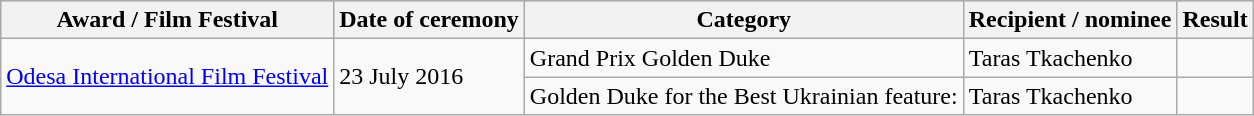<table class="wikitable sortable">
<tr style="background:#ccc;">
<th>Award / Film Festival</th>
<th>Date of ceremony</th>
<th>Category</th>
<th>Recipient / nominee</th>
<th>Result</th>
</tr>
<tr>
<td rowspan="2"><a href='#'>Odesa International Film Festival</a></td>
<td rowspan="2">23 July 2016</td>
<td>Grand Prix Golden Duke</td>
<td>Taras Tkachenko</td>
<td></td>
</tr>
<tr>
<td>Golden Duke for the Best Ukrainian feature:</td>
<td>Taras Tkachenko</td>
<td></td>
</tr>
</table>
